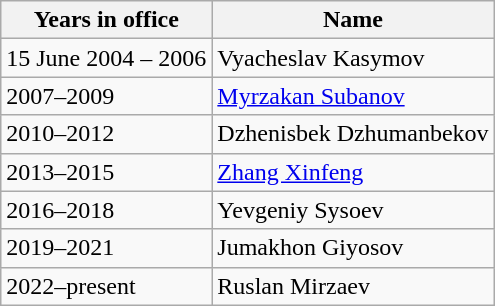<table class="wikitable floatright" style="margin-left:1em; margin-top:0">
<tr>
<th>Years in office</th>
<th>Name</th>
</tr>
<tr>
<td>15 June 2004 – 2006</td>
<td> Vyacheslav Kasymov</td>
</tr>
<tr>
<td>2007–2009</td>
<td> <a href='#'>Myrzakan Subanov</a></td>
</tr>
<tr>
<td>2010–2012</td>
<td> Dzhenisbek Dzhumanbekov</td>
</tr>
<tr>
<td>2013–2015</td>
<td> <a href='#'>Zhang Xinfeng</a></td>
</tr>
<tr>
<td>2016–2018</td>
<td> Yevgeniy Sysoev</td>
</tr>
<tr>
<td>2019–2021</td>
<td> Jumakhon Giyosov</td>
</tr>
<tr>
<td>2022–present</td>
<td> Ruslan Mirzaev</td>
</tr>
</table>
